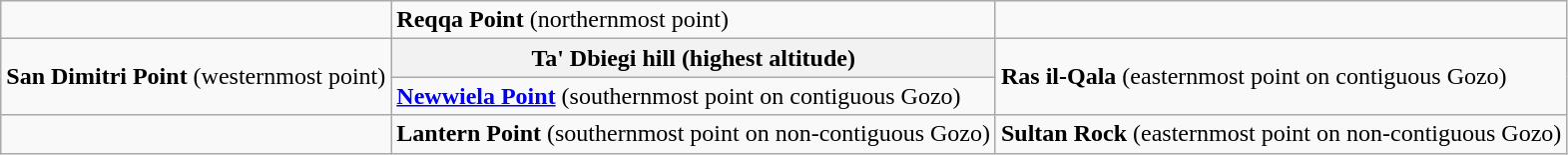<table class="wikitable">
<tr>
<td></td>
<td><strong>Reqqa Point</strong> (northernmost point)</td>
<td></td>
</tr>
<tr>
<td rowspan="2"><strong>San Dimitri Point</strong> (westernmost point)</td>
<th><strong>Ta' Dbiegi hill</strong> (highest altitude)</th>
<td rowspan="2"><strong>Ras il-Qala</strong> (easternmost point on contiguous Gozo)</td>
</tr>
<tr>
<td><strong><a href='#'>Newwiela Point</a></strong> (southernmost point on contiguous Gozo)</td>
</tr>
<tr>
<td></td>
<td><strong>Lantern Point</strong> (southernmost point on non-contiguous Gozo)</td>
<td><strong>Sultan Rock</strong> (easternmost point on non-contiguous Gozo)</td>
</tr>
</table>
